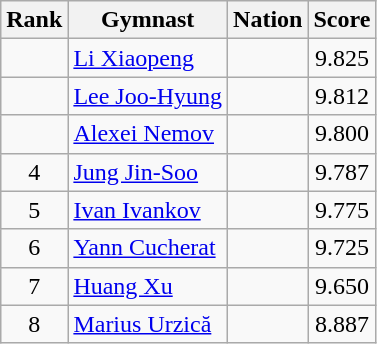<table class="wikitable sortable" style="text-align:center">
<tr>
<th>Rank</th>
<th>Gymnast</th>
<th>Nation</th>
<th>Score</th>
</tr>
<tr>
<td></td>
<td align=left><a href='#'>Li Xiaopeng</a></td>
<td align=left></td>
<td>9.825</td>
</tr>
<tr>
<td></td>
<td align=left><a href='#'>Lee Joo-Hyung</a></td>
<td align=left></td>
<td>9.812</td>
</tr>
<tr>
<td></td>
<td align=left><a href='#'>Alexei Nemov</a></td>
<td align=left></td>
<td>9.800</td>
</tr>
<tr>
<td>4</td>
<td align=left><a href='#'>Jung Jin-Soo</a></td>
<td align=left></td>
<td>9.787</td>
</tr>
<tr>
<td>5</td>
<td align=left><a href='#'>Ivan Ivankov</a></td>
<td align=left></td>
<td>9.775</td>
</tr>
<tr>
<td>6</td>
<td align=left><a href='#'>Yann Cucherat</a></td>
<td align=left></td>
<td>9.725</td>
</tr>
<tr>
<td>7</td>
<td align=left><a href='#'>Huang Xu</a></td>
<td align=left></td>
<td>9.650</td>
</tr>
<tr>
<td>8</td>
<td align=left><a href='#'>Marius Urzică</a></td>
<td align=left></td>
<td>8.887</td>
</tr>
</table>
